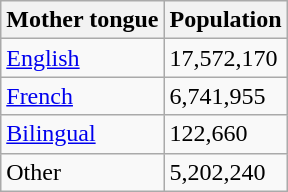<table class="wikitable">
<tr>
<th>Mother tongue</th>
<th>Population</th>
</tr>
<tr>
<td><a href='#'>English</a></td>
<td>17,572,170</td>
</tr>
<tr>
<td><a href='#'>French</a></td>
<td>6,741,955</td>
</tr>
<tr>
<td><a href='#'>Bilingual</a></td>
<td>122,660</td>
</tr>
<tr>
<td>Other</td>
<td>5,202,240</td>
</tr>
</table>
